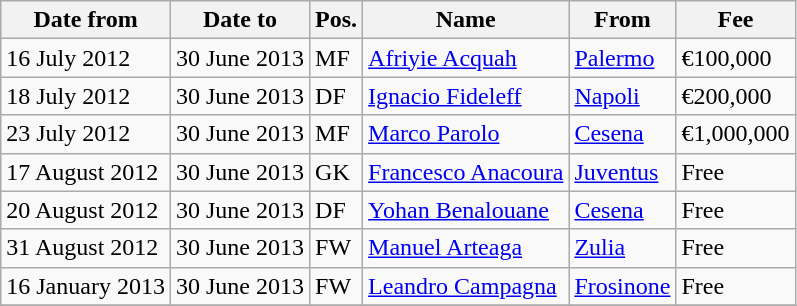<table class="wikitable">
<tr>
<th>Date from</th>
<th>Date to</th>
<th>Pos.</th>
<th>Name</th>
<th>From</th>
<th>Fee</th>
</tr>
<tr>
<td>16 July 2012</td>
<td>30 June 2013</td>
<td>MF</td>
<td> <a href='#'>Afriyie Acquah</a></td>
<td> <a href='#'>Palermo</a></td>
<td> €100,000</td>
</tr>
<tr>
<td>18 July 2012</td>
<td>30 June 2013</td>
<td>DF</td>
<td> <a href='#'>Ignacio Fideleff</a></td>
<td> <a href='#'>Napoli</a></td>
<td> €200,000</td>
</tr>
<tr>
<td>23 July 2012</td>
<td>30 June 2013</td>
<td>MF</td>
<td> <a href='#'>Marco Parolo</a></td>
<td> <a href='#'>Cesena</a></td>
<td> €1,000,000</td>
</tr>
<tr>
<td>17 August 2012</td>
<td>30 June 2013</td>
<td>GK</td>
<td> <a href='#'>Francesco Anacoura</a></td>
<td> <a href='#'>Juventus</a></td>
<td> Free</td>
</tr>
<tr>
<td>20 August 2012</td>
<td>30 June 2013</td>
<td>DF</td>
<td> <a href='#'>Yohan Benalouane</a></td>
<td> <a href='#'>Cesena</a></td>
<td> Free</td>
</tr>
<tr>
<td>31 August 2012</td>
<td>30 June 2013</td>
<td>FW</td>
<td> <a href='#'>Manuel Arteaga</a></td>
<td> <a href='#'>Zulia</a></td>
<td> Free</td>
</tr>
<tr>
<td>16 January 2013</td>
<td>30 June 2013</td>
<td>FW</td>
<td> <a href='#'>Leandro Campagna</a></td>
<td> <a href='#'>Frosinone</a></td>
<td> Free</td>
</tr>
<tr>
</tr>
</table>
